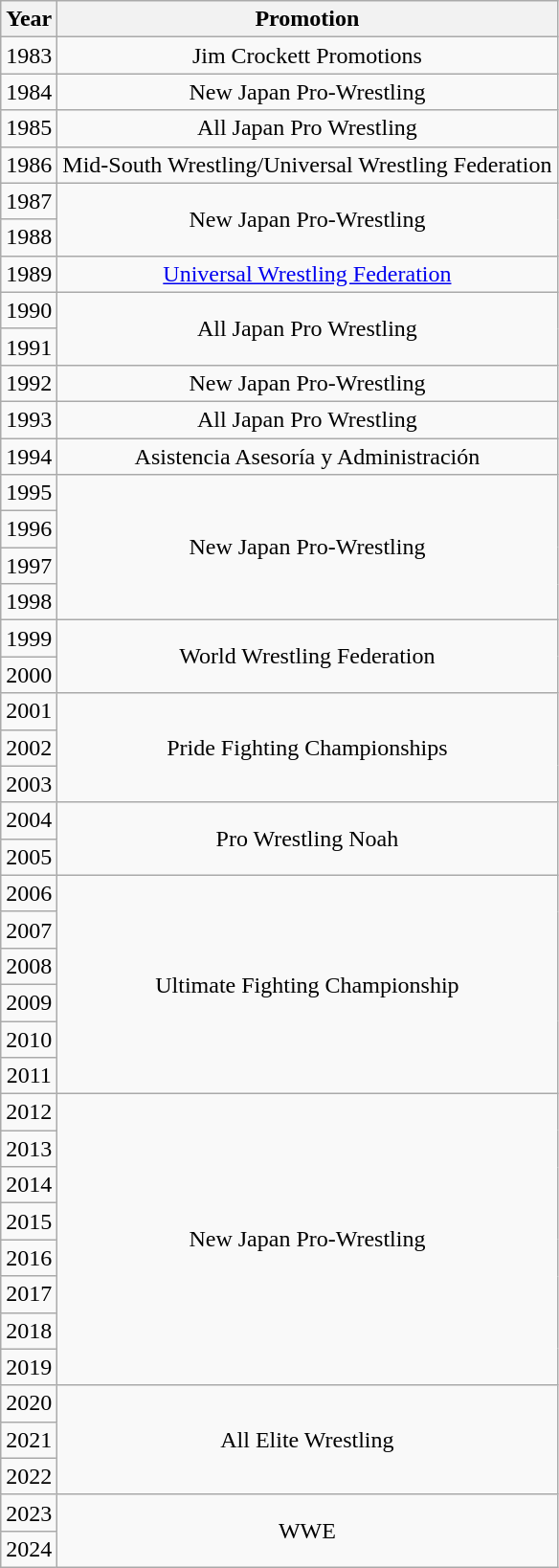<table class="wikitable sortable" style="text-align: center">
<tr>
<th>Year</th>
<th>Promotion</th>
</tr>
<tr>
<td>1983</td>
<td>Jim Crockett Promotions</td>
</tr>
<tr>
<td>1984</td>
<td>New Japan Pro-Wrestling</td>
</tr>
<tr>
<td>1985</td>
<td>All Japan Pro Wrestling</td>
</tr>
<tr>
<td>1986</td>
<td>Mid-South Wrestling/Universal Wrestling Federation</td>
</tr>
<tr>
<td>1987</td>
<td rowspan=2>New Japan Pro-Wrestling</td>
</tr>
<tr>
<td>1988</td>
</tr>
<tr>
<td>1989</td>
<td><a href='#'>Universal Wrestling Federation</a></td>
</tr>
<tr>
<td>1990</td>
<td rowspan=2>All Japan Pro Wrestling</td>
</tr>
<tr>
<td>1991</td>
</tr>
<tr>
<td>1992</td>
<td>New Japan Pro-Wrestling</td>
</tr>
<tr>
<td>1993</td>
<td>All Japan Pro Wrestling</td>
</tr>
<tr>
<td>1994</td>
<td>Asistencia Asesoría y Administración</td>
</tr>
<tr>
<td>1995</td>
<td rowspan=4>New Japan Pro-Wrestling</td>
</tr>
<tr>
<td>1996</td>
</tr>
<tr>
<td>1997</td>
</tr>
<tr>
<td>1998</td>
</tr>
<tr>
<td>1999</td>
<td rowspan=2>World Wrestling Federation</td>
</tr>
<tr>
<td>2000</td>
</tr>
<tr>
<td>2001</td>
<td rowspan=3>Pride Fighting Championships</td>
</tr>
<tr>
<td>2002</td>
</tr>
<tr>
<td>2003</td>
</tr>
<tr>
<td>2004</td>
<td rowspan=2>Pro Wrestling Noah</td>
</tr>
<tr>
<td>2005</td>
</tr>
<tr>
<td>2006</td>
<td rowspan=6>Ultimate Fighting Championship</td>
</tr>
<tr>
<td>2007</td>
</tr>
<tr>
<td>2008</td>
</tr>
<tr>
<td>2009</td>
</tr>
<tr>
<td>2010</td>
</tr>
<tr>
<td>2011</td>
</tr>
<tr>
<td>2012</td>
<td rowspan=8>New Japan Pro-Wrestling</td>
</tr>
<tr>
<td>2013</td>
</tr>
<tr>
<td>2014</td>
</tr>
<tr>
<td>2015</td>
</tr>
<tr>
<td>2016</td>
</tr>
<tr>
<td>2017</td>
</tr>
<tr>
<td>2018</td>
</tr>
<tr>
<td>2019</td>
</tr>
<tr>
<td>2020</td>
<td rowspan="3">All Elite Wrestling</td>
</tr>
<tr>
<td>2021</td>
</tr>
<tr>
<td>2022</td>
</tr>
<tr>
<td>2023</td>
<td rowspan="2">WWE</td>
</tr>
<tr>
<td>2024</td>
</tr>
</table>
